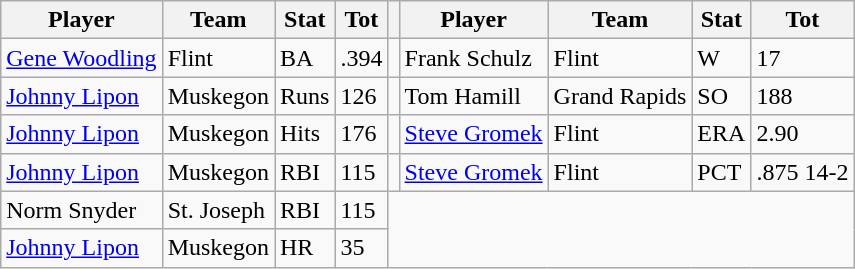<table class="wikitable">
<tr>
<th>Player</th>
<th>Team</th>
<th>Stat</th>
<th>Tot</th>
<th></th>
<th>Player</th>
<th>Team</th>
<th>Stat</th>
<th>Tot</th>
</tr>
<tr>
<td><a href='#'>Gene Woodling</a></td>
<td>Flint</td>
<td>BA</td>
<td>.394</td>
<td></td>
<td>Frank Schulz</td>
<td>Flint</td>
<td>W</td>
<td>17</td>
</tr>
<tr>
<td><a href='#'>Johnny Lipon</a></td>
<td>Muskegon</td>
<td>Runs</td>
<td>126</td>
<td></td>
<td>Tom Hamill</td>
<td>Grand Rapids</td>
<td>SO</td>
<td>188</td>
</tr>
<tr>
<td><a href='#'>Johnny Lipon</a></td>
<td>Muskegon</td>
<td>Hits</td>
<td>176</td>
<td></td>
<td><a href='#'>Steve Gromek</a></td>
<td>Flint</td>
<td>ERA</td>
<td>2.90</td>
</tr>
<tr>
<td><a href='#'>Johnny Lipon</a></td>
<td>Muskegon</td>
<td>RBI</td>
<td>115</td>
<td></td>
<td><a href='#'>Steve Gromek</a></td>
<td>Flint</td>
<td>PCT</td>
<td>.875 14-2</td>
</tr>
<tr>
<td>Norm Snyder</td>
<td>St. Joseph</td>
<td>RBI</td>
<td>115</td>
</tr>
<tr>
<td><a href='#'>Johnny Lipon</a></td>
<td>Muskegon</td>
<td>HR</td>
<td>35</td>
</tr>
</table>
